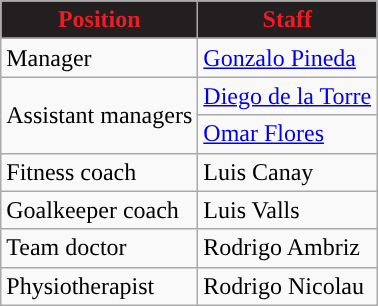<table class="wikitable">
<tr>
<th style=background-color:#231F20;color:#EC1C24>Position</th>
<th style=background-color:#231F20;color:#EC1C24>Staff</th>
</tr>
<tr>
</tr>
<tr>
<td>Manager</td>
<td> <a href='#'>Gonzalo Pineda</a></td>
</tr>
<tr>
<td rowspan="2">Assistant managers</td>
<td> <a href='#'>Diego de la Torre</a></td>
</tr>
<tr>
<td> <a href='#'>Omar Flores</a></td>
</tr>
<tr>
<td>Fitness coach</td>
<td> Luis Canay</td>
</tr>
<tr>
<td>Goalkeeper coach</td>
<td> Luis Valls</td>
</tr>
<tr>
<td>Team doctor</td>
<td> Rodrigo Ambriz</td>
</tr>
<tr>
<td>Physiotherapist</td>
<td> Rodrigo Nicolau</td>
</tr>
</table>
